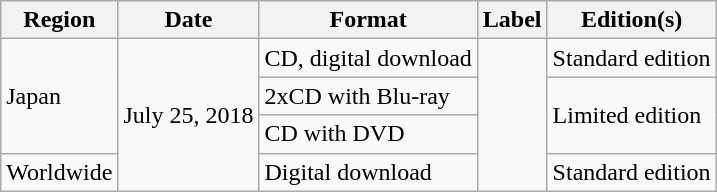<table class="wikitable plainrowheaders">
<tr>
<th scope="col">Region</th>
<th scope="col">Date</th>
<th scope="col">Format</th>
<th scope="col">Label</th>
<th scope="col">Edition(s)</th>
</tr>
<tr>
<td scope="row" rowspan="3">Japan</td>
<td rowspan="4">July 25, 2018</td>
<td>CD, digital download</td>
<td rowspan="4"></td>
<td>Standard edition</td>
</tr>
<tr>
<td>2xCD with Blu-ray</td>
<td rowspan="2">Limited edition</td>
</tr>
<tr>
<td>CD with DVD</td>
</tr>
<tr>
<td scope="row">Worldwide</td>
<td>Digital download</td>
<td>Standard edition</td>
</tr>
</table>
